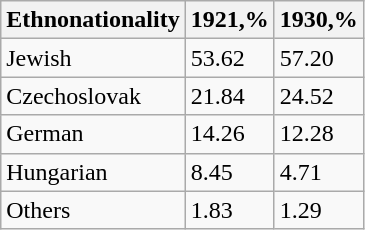<table class="wikitable">
<tr>
<th>Ethnonationality</th>
<th>1921,%</th>
<th>1930,%</th>
</tr>
<tr>
<td>Jewish</td>
<td>53.62</td>
<td>57.20</td>
</tr>
<tr>
<td>Czechoslovak</td>
<td>21.84</td>
<td>24.52</td>
</tr>
<tr>
<td>German</td>
<td>14.26</td>
<td>12.28</td>
</tr>
<tr>
<td>Hungarian</td>
<td>8.45</td>
<td>4.71</td>
</tr>
<tr>
<td>Others</td>
<td>1.83</td>
<td>1.29</td>
</tr>
</table>
